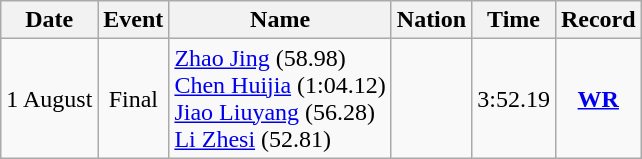<table class=wikitable style=text-align:center>
<tr>
<th>Date</th>
<th>Event</th>
<th>Name</th>
<th>Nation</th>
<th>Time</th>
<th>Record</th>
</tr>
<tr>
<td>1 August</td>
<td>Final</td>
<td align=left><a href='#'>Zhao Jing</a> (58.98)<br> <a href='#'>Chen Huijia</a> (1:04.12) <br><a href='#'>Jiao Liuyang</a> (56.28) <br> <a href='#'>Li Zhesi</a> (52.81)</td>
<td align=left></td>
<td>3:52.19</td>
<td><strong><a href='#'>WR</a></strong></td>
</tr>
</table>
